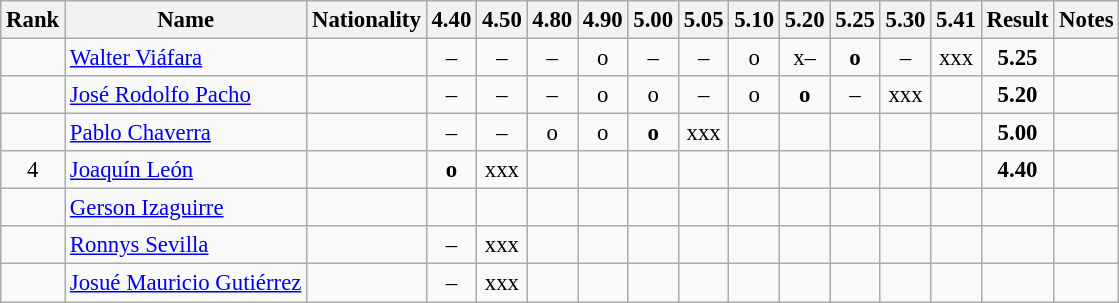<table class="wikitable sortable" style="text-align:center;font-size:95%">
<tr>
<th>Rank</th>
<th>Name</th>
<th>Nationality</th>
<th>4.40</th>
<th>4.50</th>
<th>4.80</th>
<th>4.90</th>
<th>5.00</th>
<th>5.05</th>
<th>5.10</th>
<th>5.20</th>
<th>5.25</th>
<th>5.30</th>
<th>5.41</th>
<th>Result</th>
<th>Notes</th>
</tr>
<tr>
<td></td>
<td align=left><a href='#'>Walter Viáfara</a></td>
<td align=left></td>
<td>–</td>
<td>–</td>
<td>–</td>
<td>o</td>
<td>–</td>
<td>–</td>
<td>o</td>
<td>x–</td>
<td><strong>o</strong></td>
<td>–</td>
<td>xxx</td>
<td><strong>5.25</strong></td>
<td></td>
</tr>
<tr>
<td></td>
<td align=left><a href='#'>José Rodolfo Pacho</a></td>
<td align=left></td>
<td>–</td>
<td>–</td>
<td>–</td>
<td>o</td>
<td>o</td>
<td>–</td>
<td>o</td>
<td><strong>o</strong></td>
<td>–</td>
<td>xxx</td>
<td></td>
<td><strong>5.20</strong></td>
<td></td>
</tr>
<tr>
<td></td>
<td align=left><a href='#'>Pablo Chaverra</a></td>
<td align=left></td>
<td>–</td>
<td>–</td>
<td>o</td>
<td>o</td>
<td><strong>o</strong></td>
<td>xxx</td>
<td></td>
<td></td>
<td></td>
<td></td>
<td></td>
<td><strong>5.00</strong></td>
<td></td>
</tr>
<tr>
<td>4</td>
<td align=left><a href='#'>Joaquín León</a></td>
<td align=left></td>
<td><strong>o</strong></td>
<td>xxx</td>
<td></td>
<td></td>
<td></td>
<td></td>
<td></td>
<td></td>
<td></td>
<td></td>
<td></td>
<td><strong>4.40</strong></td>
<td></td>
</tr>
<tr>
<td></td>
<td align=left><a href='#'>Gerson Izaguirre</a></td>
<td align=left></td>
<td></td>
<td></td>
<td></td>
<td></td>
<td></td>
<td></td>
<td></td>
<td></td>
<td></td>
<td></td>
<td></td>
<td><strong></strong></td>
<td></td>
</tr>
<tr>
<td></td>
<td align=left><a href='#'>Ronnys Sevilla</a></td>
<td align=left></td>
<td>–</td>
<td>xxx</td>
<td></td>
<td></td>
<td></td>
<td></td>
<td></td>
<td></td>
<td></td>
<td></td>
<td></td>
<td><strong></strong></td>
<td></td>
</tr>
<tr>
<td></td>
<td align=left><a href='#'>Josué Mauricio Gutiérrez</a></td>
<td align=left></td>
<td>–</td>
<td>xxx</td>
<td></td>
<td></td>
<td></td>
<td></td>
<td></td>
<td></td>
<td></td>
<td></td>
<td></td>
<td><strong></strong></td>
<td></td>
</tr>
</table>
